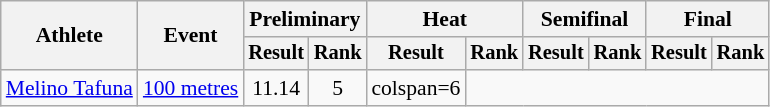<table class="wikitable" style="font-size:90%">
<tr>
<th rowspan="2">Athlete</th>
<th rowspan="2">Event</th>
<th colspan="2">Preliminary</th>
<th colspan="2">Heat</th>
<th colspan="2">Semifinal</th>
<th colspan="2">Final</th>
</tr>
<tr style="font-size:95%">
<th>Result</th>
<th>Rank</th>
<th>Result</th>
<th>Rank</th>
<th>Result</th>
<th>Rank</th>
<th>Result</th>
<th>Rank</th>
</tr>
<tr align=center>
<td align=left><a href='#'>Melino Tafuna</a></td>
<td align=left><a href='#'>100 metres</a></td>
<td>11.14 </td>
<td>5</td>
<td>colspan=6 </td>
</tr>
</table>
